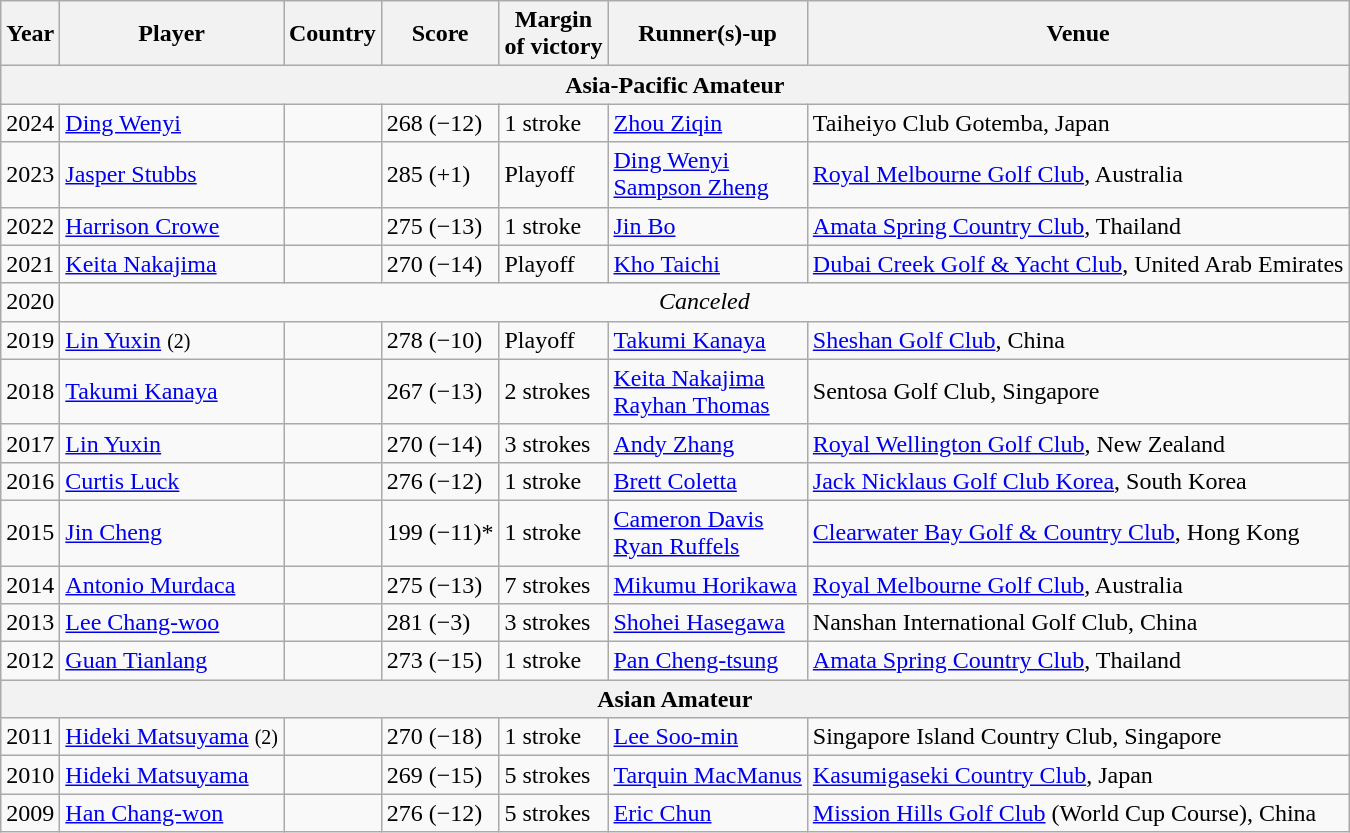<table class="wikitable">
<tr>
<th>Year</th>
<th>Player</th>
<th>Country</th>
<th>Score</th>
<th>Margin<br>of victory</th>
<th>Runner(s)-up</th>
<th>Venue</th>
</tr>
<tr>
<th colspan=9>Asia-Pacific Amateur</th>
</tr>
<tr>
<td>2024</td>
<td><a href='#'>Ding Wenyi</a></td>
<td></td>
<td>268 (−12)</td>
<td>1 stroke</td>
<td> <a href='#'>Zhou Ziqin</a></td>
<td>Taiheiyo Club Gotemba, Japan</td>
</tr>
<tr>
<td>2023</td>
<td><a href='#'>Jasper Stubbs</a></td>
<td></td>
<td>285 (+1)</td>
<td>Playoff</td>
<td> <a href='#'>Ding Wenyi</a><br> <a href='#'>Sampson Zheng</a></td>
<td><a href='#'>Royal Melbourne Golf Club</a>, Australia</td>
</tr>
<tr>
<td>2022</td>
<td><a href='#'>Harrison Crowe</a></td>
<td></td>
<td>275 (−13)</td>
<td>1 stroke</td>
<td> <a href='#'>Jin Bo</a></td>
<td><a href='#'>Amata Spring Country Club</a>, Thailand</td>
</tr>
<tr>
<td>2021</td>
<td><a href='#'>Keita Nakajima</a></td>
<td></td>
<td>270 (−14)</td>
<td>Playoff</td>
<td> <a href='#'>Kho Taichi</a></td>
<td><a href='#'>Dubai Creek Golf & Yacht Club</a>, United Arab Emirates</td>
</tr>
<tr>
<td>2020</td>
<td colspan=6 align=center><em>Canceled</em></td>
</tr>
<tr>
<td>2019</td>
<td><a href='#'>Lin Yuxin</a> <small>(2)</small></td>
<td></td>
<td>278 (−10)</td>
<td>Playoff</td>
<td> <a href='#'>Takumi Kanaya</a></td>
<td><a href='#'>Sheshan Golf Club</a>, China</td>
</tr>
<tr>
<td>2018</td>
<td><a href='#'>Takumi Kanaya</a></td>
<td></td>
<td>267 (−13)</td>
<td>2 strokes</td>
<td> <a href='#'>Keita Nakajima</a><br> <a href='#'>Rayhan Thomas</a></td>
<td>Sentosa Golf Club, Singapore</td>
</tr>
<tr>
<td>2017</td>
<td><a href='#'>Lin Yuxin</a></td>
<td></td>
<td>270 (−14)</td>
<td>3 strokes</td>
<td> <a href='#'>Andy Zhang</a></td>
<td><a href='#'>Royal Wellington Golf Club</a>, New Zealand</td>
</tr>
<tr>
<td>2016</td>
<td><a href='#'>Curtis Luck</a></td>
<td></td>
<td>276 (−12)</td>
<td>1 stroke</td>
<td> <a href='#'>Brett Coletta</a></td>
<td><a href='#'>Jack Nicklaus Golf Club Korea</a>, South Korea</td>
</tr>
<tr>
<td>2015</td>
<td><a href='#'>Jin Cheng</a></td>
<td></td>
<td>199 (−11)*</td>
<td>1 stroke</td>
<td> <a href='#'>Cameron Davis</a><br> <a href='#'>Ryan Ruffels</a></td>
<td><a href='#'>Clearwater Bay Golf & Country Club</a>, Hong Kong</td>
</tr>
<tr>
<td>2014</td>
<td><a href='#'>Antonio Murdaca</a></td>
<td></td>
<td>275 (−13)</td>
<td>7 strokes</td>
<td> <a href='#'>Mikumu Horikawa</a></td>
<td><a href='#'>Royal Melbourne Golf Club</a>, Australia</td>
</tr>
<tr>
<td>2013</td>
<td><a href='#'>Lee Chang-woo</a></td>
<td></td>
<td>281 (−3)</td>
<td>3 strokes</td>
<td> <a href='#'>Shohei Hasegawa</a></td>
<td>Nanshan International Golf Club, China</td>
</tr>
<tr>
<td>2012</td>
<td><a href='#'>Guan Tianlang</a></td>
<td></td>
<td>273 (−15)</td>
<td>1 stroke</td>
<td> <a href='#'>Pan Cheng-tsung</a></td>
<td><a href='#'>Amata Spring Country Club</a>, Thailand</td>
</tr>
<tr>
<th colspan=7>Asian Amateur</th>
</tr>
<tr>
<td>2011</td>
<td><a href='#'>Hideki Matsuyama</a> <small>(2)</small></td>
<td></td>
<td>270 (−18)</td>
<td>1 stroke</td>
<td> <a href='#'>Lee Soo-min</a></td>
<td>Singapore Island Country Club, Singapore</td>
</tr>
<tr>
<td>2010</td>
<td><a href='#'>Hideki Matsuyama</a></td>
<td></td>
<td>269 (−15)</td>
<td>5 strokes</td>
<td> <a href='#'>Tarquin MacManus</a></td>
<td><a href='#'>Kasumigaseki Country Club</a>, Japan</td>
</tr>
<tr>
<td>2009</td>
<td><a href='#'>Han Chang-won</a></td>
<td></td>
<td>276 (−12)</td>
<td>5 strokes</td>
<td> <a href='#'>Eric Chun</a></td>
<td><a href='#'>Mission Hills Golf Club</a> (World Cup Course), China</td>
</tr>
</table>
